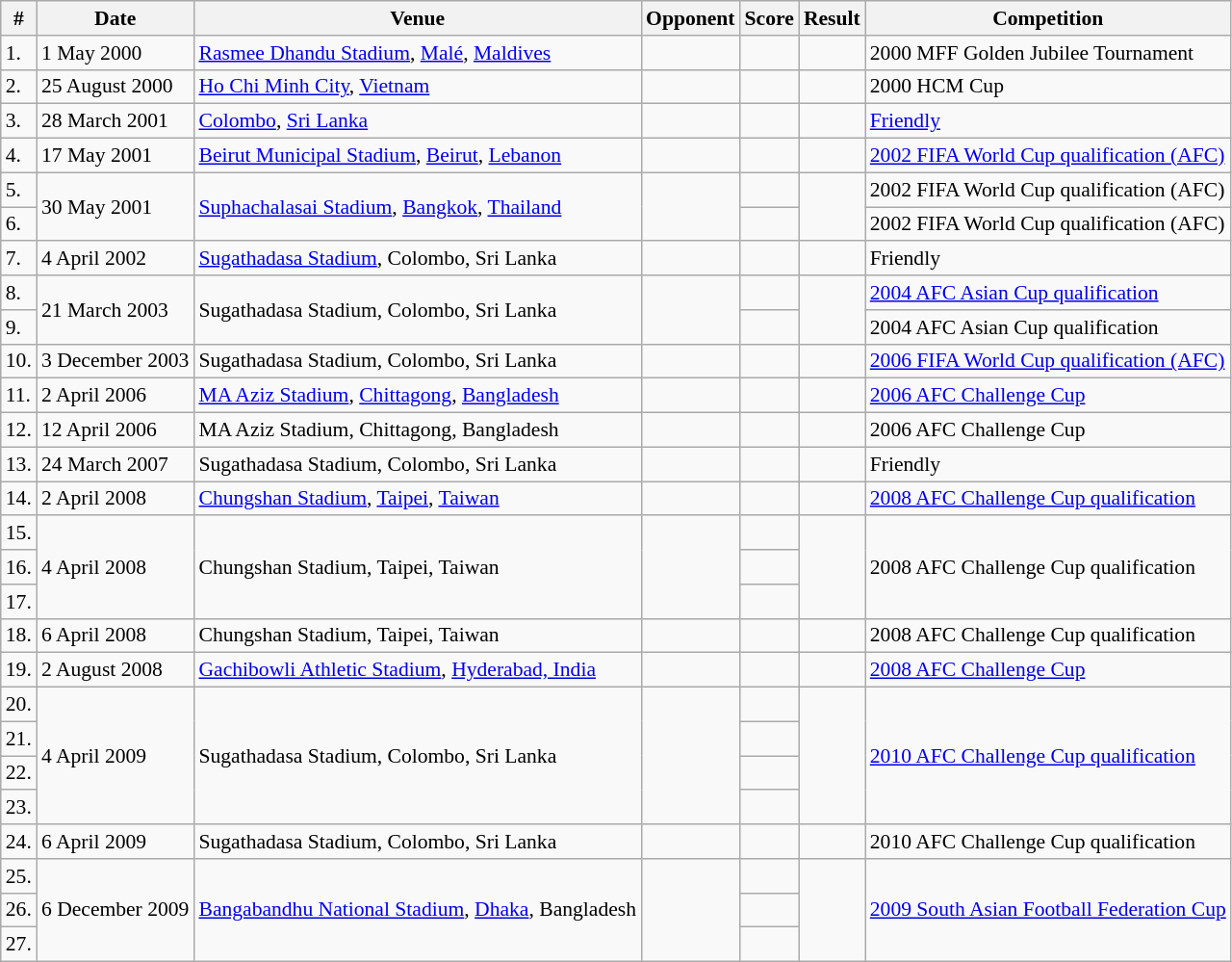<table class="wikitable collapsible collapsed" style="font-size:90%;">
<tr>
<th>#</th>
<th>Date</th>
<th>Venue</th>
<th>Opponent</th>
<th>Score</th>
<th>Result</th>
<th>Competition</th>
</tr>
<tr>
<td>1.</td>
<td>1 May 2000</td>
<td><a href='#'>Rasmee Dhandu Stadium</a>, <a href='#'>Malé</a>, <a href='#'>Maldives</a></td>
<td></td>
<td></td>
<td></td>
<td>2000 MFF Golden Jubilee Tournament</td>
</tr>
<tr>
<td>2.</td>
<td>25 August 2000</td>
<td><a href='#'>Ho Chi Minh City</a>, <a href='#'>Vietnam</a></td>
<td></td>
<td></td>
<td></td>
<td>2000 HCM Cup</td>
</tr>
<tr>
<td>3.</td>
<td>28 March 2001</td>
<td><a href='#'>Colombo</a>, <a href='#'>Sri Lanka</a></td>
<td></td>
<td></td>
<td></td>
<td><a href='#'>Friendly</a></td>
</tr>
<tr>
<td>4.</td>
<td>17 May 2001</td>
<td><a href='#'>Beirut Municipal Stadium</a>, <a href='#'>Beirut</a>, <a href='#'>Lebanon</a></td>
<td></td>
<td></td>
<td></td>
<td><a href='#'>2002 FIFA World Cup qualification (AFC)</a></td>
</tr>
<tr>
<td>5.</td>
<td rowspan=2>30 May 2001</td>
<td rowspan=2><a href='#'>Suphachalasai Stadium</a>, <a href='#'>Bangkok</a>, <a href='#'>Thailand</a></td>
<td rowspan=2></td>
<td></td>
<td rowspan=2></td>
<td>2002 FIFA World Cup qualification (AFC)</td>
</tr>
<tr>
<td>6.</td>
<td></td>
<td>2002 FIFA World Cup qualification (AFC)</td>
</tr>
<tr>
<td>7.</td>
<td>4 April 2002</td>
<td><a href='#'>Sugathadasa Stadium</a>, Colombo, Sri Lanka</td>
<td></td>
<td></td>
<td></td>
<td>Friendly</td>
</tr>
<tr>
<td>8.</td>
<td rowspan=2>21 March 2003</td>
<td rowspan=2>Sugathadasa Stadium, Colombo, Sri Lanka</td>
<td rowspan=2></td>
<td></td>
<td rowspan=2></td>
<td rowsoan=2><a href='#'>2004 AFC Asian Cup qualification</a></td>
</tr>
<tr>
<td>9.</td>
<td></td>
<td>2004 AFC Asian Cup qualification</td>
</tr>
<tr>
<td>10.</td>
<td>3 December 2003</td>
<td>Sugathadasa Stadium, Colombo, Sri Lanka</td>
<td></td>
<td></td>
<td></td>
<td><a href='#'>2006 FIFA World Cup qualification (AFC)</a></td>
</tr>
<tr>
<td>11.</td>
<td>2 April 2006</td>
<td><a href='#'>MA Aziz Stadium</a>, <a href='#'>Chittagong</a>, <a href='#'>Bangladesh</a></td>
<td></td>
<td></td>
<td></td>
<td><a href='#'>2006 AFC Challenge Cup</a></td>
</tr>
<tr>
<td>12.</td>
<td>12 April 2006</td>
<td>MA Aziz Stadium, Chittagong, Bangladesh</td>
<td></td>
<td></td>
<td></td>
<td>2006 AFC Challenge Cup</td>
</tr>
<tr>
<td>13.</td>
<td>24 March 2007</td>
<td>Sugathadasa Stadium, Colombo, Sri Lanka</td>
<td></td>
<td></td>
<td></td>
<td>Friendly</td>
</tr>
<tr>
<td>14.</td>
<td>2 April 2008</td>
<td><a href='#'>Chungshan Stadium</a>, <a href='#'>Taipei</a>, <a href='#'>Taiwan</a></td>
<td></td>
<td></td>
<td></td>
<td><a href='#'>2008 AFC Challenge Cup qualification</a></td>
</tr>
<tr>
<td>15.</td>
<td rowspan=3>4 April 2008</td>
<td rowspan=3>Chungshan Stadium, Taipei, Taiwan</td>
<td rowspan=3></td>
<td></td>
<td rowspan=3></td>
<td rowspan=3>2008 AFC Challenge Cup qualification</td>
</tr>
<tr>
<td>16.</td>
<td></td>
</tr>
<tr>
<td>17.</td>
<td></td>
</tr>
<tr>
<td>18.</td>
<td>6 April 2008</td>
<td>Chungshan Stadium, Taipei, Taiwan</td>
<td></td>
<td></td>
<td></td>
<td>2008 AFC Challenge Cup qualification</td>
</tr>
<tr>
<td>19.</td>
<td>2 August 2008</td>
<td><a href='#'>Gachibowli Athletic Stadium</a>, <a href='#'>Hyderabad, India</a></td>
<td></td>
<td></td>
<td></td>
<td><a href='#'>2008 AFC Challenge Cup</a></td>
</tr>
<tr>
<td>20.</td>
<td rowspan=4>4 April 2009</td>
<td rowspan=4>Sugathadasa Stadium, Colombo, Sri Lanka</td>
<td rowspan=4></td>
<td></td>
<td rowspan=4></td>
<td rowspan=4><a href='#'>2010 AFC Challenge Cup qualification</a></td>
</tr>
<tr>
<td>21.</td>
<td></td>
</tr>
<tr>
<td>22.</td>
<td></td>
</tr>
<tr>
<td>23.</td>
<td></td>
</tr>
<tr>
<td>24.</td>
<td>6 April 2009</td>
<td>Sugathadasa Stadium, Colombo, Sri Lanka</td>
<td></td>
<td></td>
<td></td>
<td>2010 AFC Challenge Cup qualification</td>
</tr>
<tr>
<td>25.</td>
<td rowspan=3>6 December 2009</td>
<td rowspan=3><a href='#'>Bangabandhu National Stadium</a>, <a href='#'>Dhaka</a>, Bangladesh</td>
<td rowspan=3></td>
<td></td>
<td rowspan=3></td>
<td rowspan=3><a href='#'>2009 South Asian Football Federation Cup</a></td>
</tr>
<tr>
<td>26.</td>
<td></td>
</tr>
<tr>
<td>27.</td>
<td></td>
</tr>
</table>
